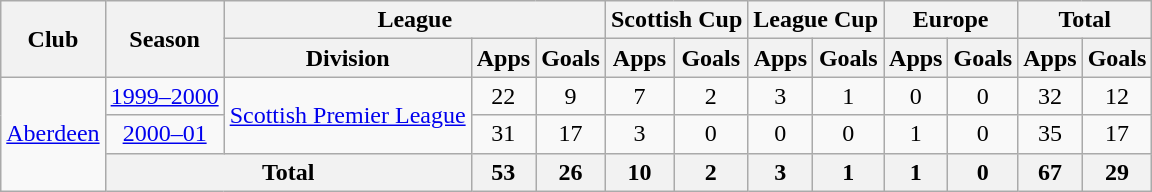<table class="wikitable" style="text-align:center">
<tr>
<th rowspan="2">Club</th>
<th rowspan="2">Season</th>
<th colspan="3">League</th>
<th colspan="2">Scottish Cup</th>
<th colspan="2">League Cup</th>
<th colspan="2">Europe</th>
<th colspan="2">Total</th>
</tr>
<tr>
<th>Division</th>
<th>Apps</th>
<th>Goals</th>
<th>Apps</th>
<th>Goals</th>
<th>Apps</th>
<th>Goals</th>
<th>Apps</th>
<th>Goals</th>
<th>Apps</th>
<th>Goals</th>
</tr>
<tr>
<td rowspan="3"><a href='#'>Aberdeen</a></td>
<td><a href='#'>1999–2000</a></td>
<td rowspan="2"><a href='#'>Scottish Premier League</a></td>
<td>22</td>
<td>9</td>
<td>7</td>
<td>2</td>
<td>3</td>
<td>1</td>
<td>0</td>
<td>0</td>
<td>32</td>
<td>12</td>
</tr>
<tr>
<td><a href='#'>2000–01</a></td>
<td>31</td>
<td>17</td>
<td>3</td>
<td>0</td>
<td>0</td>
<td>0</td>
<td>1</td>
<td>0</td>
<td>35</td>
<td>17</td>
</tr>
<tr>
<th colspan="2">Total</th>
<th>53</th>
<th>26</th>
<th>10</th>
<th>2</th>
<th>3</th>
<th>1</th>
<th>1</th>
<th>0</th>
<th>67</th>
<th>29</th>
</tr>
</table>
